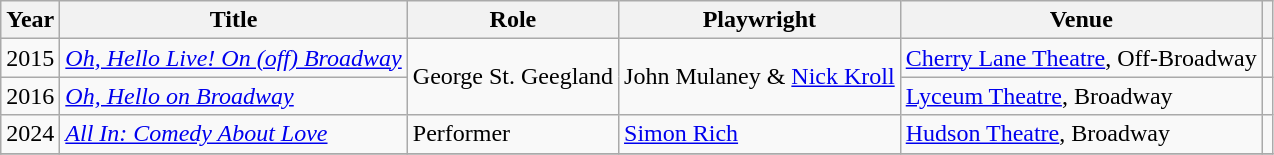<table class="wikitable">
<tr>
<th>Year</th>
<th scope="col">Title</th>
<th>Role</th>
<th>Playwright</th>
<th class="unsortable">Venue</th>
<th></th>
</tr>
<tr>
<td>2015</td>
<td><em><a href='#'>Oh, Hello Live! On (off) Broadway</a></em></td>
<td rowspan="2">George St. Geegland</td>
<td rowspan=2>John Mulaney & <a href='#'>Nick Kroll</a></td>
<td><a href='#'>Cherry Lane Theatre</a>, Off-Broadway</td>
<td></td>
</tr>
<tr>
<td>2016</td>
<td><em><a href='#'>Oh, Hello on Broadway</a></em></td>
<td><a href='#'>Lyceum Theatre</a>, Broadway</td>
<td></td>
</tr>
<tr>
<td>2024</td>
<td><em><a href='#'>All In: Comedy About Love</a></em></td>
<td>Performer</td>
<td><a href='#'>Simon Rich</a></td>
<td><a href='#'>Hudson Theatre</a>, Broadway</td>
<td></td>
</tr>
<tr>
</tr>
</table>
